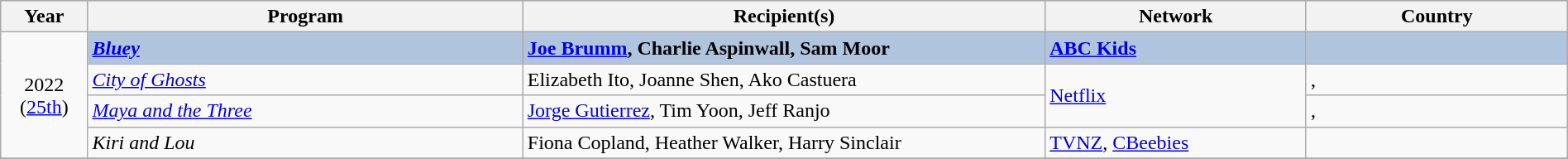<table class="wikitable" style="width:100%">
<tr bgcolor="#CCCCCC" align="center">
<th width="5%">Year</th>
<th width="25%">Program</th>
<th width="30%">Recipient(s)</th>
<th width="15%">Network</th>
<th width="15%">Country</th>
</tr>
<tr>
<td rowspan="4" style="text-align:center;">2022<br>(<a href='#'>25th</a>)<br></td>
<td style="background:#B0C4DE;"><strong><em><a href='#'>Bluey</a></em></strong></td>
<td style="background:#B0C4DE;"><strong><a href='#'>Joe Brumm</a>, Charlie Aspinwall, Sam Moor</strong></td>
<td style="background:#B0C4DE;"><strong><a href='#'>ABC Kids</a></strong></td>
<td style="background:#B0C4DE;"><strong></strong></td>
</tr>
<tr>
<td><em><a href='#'>City of Ghosts</a></em></td>
<td>Elizabeth Ito, Joanne Shen, Ako Castuera</td>
<td rowspan="2"><a href='#'>Netflix</a></td>
<td>, </td>
</tr>
<tr>
<td><em><a href='#'>Maya and the Three</a></em></td>
<td><a href='#'>Jorge Gutierrez</a>, Tim Yoon, Jeff Ranjo</td>
<td>, </td>
</tr>
<tr>
<td><em>Kiri and Lou</em></td>
<td>Fiona Copland, Heather Walker, Harry Sinclair</td>
<td><a href='#'>TVNZ</a>, <a href='#'>CBeebies</a></td>
<td></td>
</tr>
<tr>
</tr>
</table>
